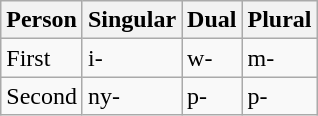<table class="wikitable">
<tr>
<th>Person</th>
<th>Singular</th>
<th>Dual</th>
<th>Plural</th>
</tr>
<tr>
<td>First</td>
<td>i-</td>
<td>w-</td>
<td>m-</td>
</tr>
<tr>
<td>Second</td>
<td>ny-</td>
<td>p-</td>
<td>p-</td>
</tr>
</table>
